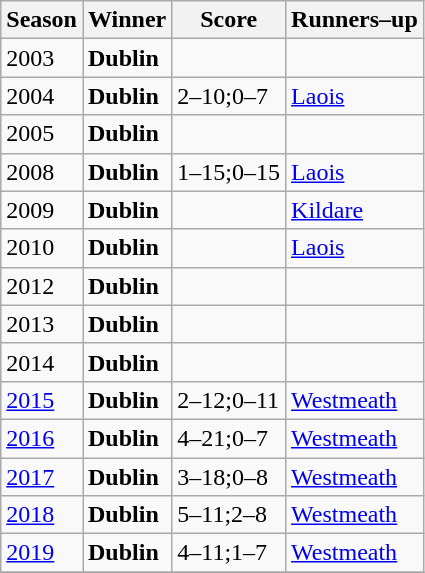<table class="wikitable collapsible">
<tr>
<th>Season</th>
<th>Winner</th>
<th>Score</th>
<th>Runners–up</th>
</tr>
<tr>
<td>2003</td>
<td><strong>Dublin</strong></td>
<td></td>
<td></td>
</tr>
<tr>
<td>2004 </td>
<td><strong>Dublin</strong></td>
<td>2–10;0–7</td>
<td><a href='#'>Laois</a></td>
</tr>
<tr>
<td>2005</td>
<td><strong>Dublin</strong></td>
<td></td>
<td></td>
</tr>
<tr>
<td>2008 </td>
<td><strong>Dublin</strong></td>
<td>1–15;0–15</td>
<td><a href='#'>Laois</a></td>
</tr>
<tr>
<td>2009 </td>
<td><strong>Dublin</strong></td>
<td></td>
<td><a href='#'>Kildare</a></td>
</tr>
<tr>
<td>2010 </td>
<td><strong>Dublin</strong></td>
<td></td>
<td><a href='#'>Laois</a></td>
</tr>
<tr>
<td>2012</td>
<td><strong>Dublin</strong></td>
<td></td>
<td></td>
</tr>
<tr>
<td>2013</td>
<td><strong>Dublin</strong></td>
<td></td>
<td></td>
</tr>
<tr>
<td>2014</td>
<td><strong>Dublin</strong></td>
<td></td>
<td></td>
</tr>
<tr>
<td><a href='#'>2015</a></td>
<td><strong>Dublin</strong></td>
<td>2–12;0–11</td>
<td><a href='#'>Westmeath</a></td>
</tr>
<tr>
<td><a href='#'>2016</a></td>
<td><strong>Dublin</strong></td>
<td>4–21;0–7</td>
<td><a href='#'>Westmeath</a></td>
</tr>
<tr>
<td><a href='#'>2017</a></td>
<td><strong>Dublin</strong></td>
<td>3–18;0–8</td>
<td><a href='#'>Westmeath</a></td>
</tr>
<tr>
<td><a href='#'>2018</a></td>
<td><strong>Dublin</strong></td>
<td>5–11;2–8</td>
<td><a href='#'>Westmeath</a></td>
</tr>
<tr>
<td><a href='#'>2019</a></td>
<td><strong>Dublin</strong></td>
<td>4–11;1–7</td>
<td><a href='#'>Westmeath</a></td>
</tr>
<tr>
</tr>
</table>
